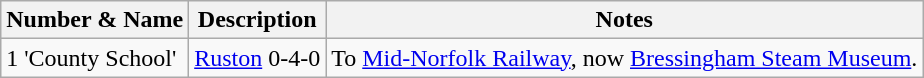<table class="wikitable">
<tr>
<th>Number & Name</th>
<th>Description</th>
<th>Notes</th>
</tr>
<tr>
<td>1 'County School'</td>
<td><a href='#'>Ruston</a> 0-4-0</td>
<td>To <a href='#'>Mid-Norfolk Railway</a>, now <a href='#'>Bressingham Steam Museum</a>.</td>
</tr>
</table>
